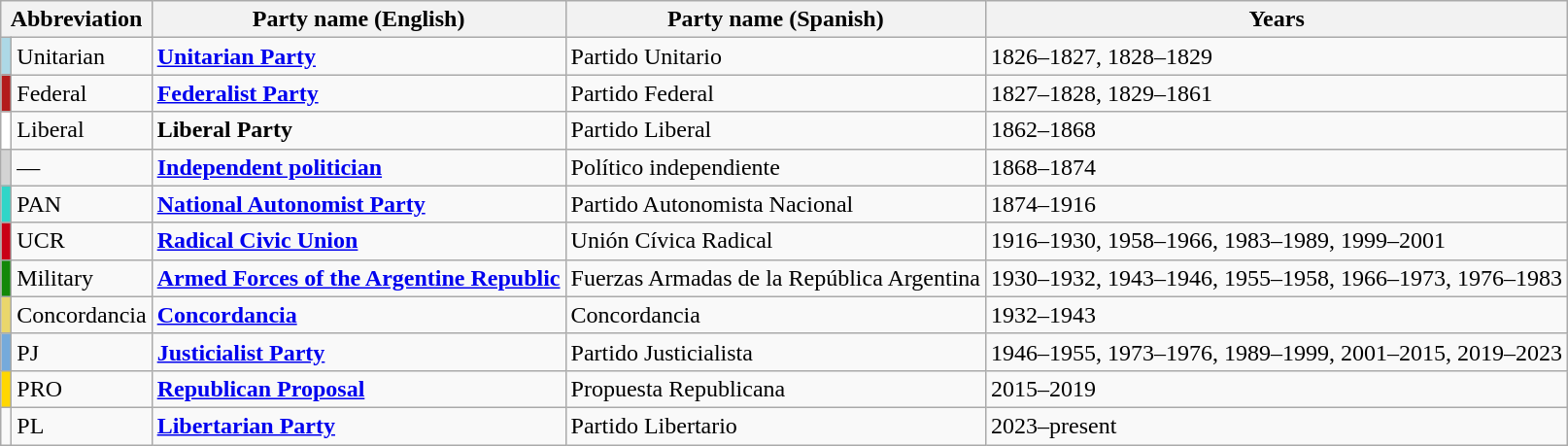<table class="wikitable">
<tr>
<th colspan="2">Abbreviation</th>
<th>Party name (English)</th>
<th>Party name (Spanish)</th>
<th>Years</th>
</tr>
<tr>
<td bgcolor=Lightblue></td>
<td>Unitarian</td>
<td><strong><a href='#'>Unitarian Party</a></strong></td>
<td>Partido Unitario</td>
<td>1826–1827, 1828–1829</td>
</tr>
<tr>
<td bgcolor=#B31B1B></td>
<td>Federal</td>
<td><strong><a href='#'>Federalist Party</a></strong></td>
<td>Partido Federal</td>
<td>1827–1828, 1829–1861</td>
</tr>
<tr>
<td bgcolor=White></td>
<td>Liberal</td>
<td><strong>Liberal Party</strong></td>
<td>Partido Liberal</td>
<td>1862–1868</td>
</tr>
<tr>
<td bgcolor=Lightgray></td>
<td>—</td>
<td><strong><a href='#'>Independent politician</a></strong></td>
<td>Político independiente</td>
<td>1868–1874</td>
</tr>
<tr>
<td bgcolor="#30D5C8"></td>
<td>PAN</td>
<td><strong><a href='#'>National Autonomist Party</a></strong></td>
<td>Partido Autonomista Nacional</td>
<td>1874–1916</td>
</tr>
<tr>
<td bgcolor=#C90016></td>
<td>UCR</td>
<td><strong><a href='#'>Radical Civic Union</a></strong></td>
<td>Unión Cívica Radical</td>
<td>1916–1930, 1958–1966, 1983–1989, 1999–2001</td>
</tr>
<tr>
<td bgcolor=#138808></td>
<td>Military</td>
<td><strong><a href='#'>Armed Forces of the Argentine Republic</a></strong></td>
<td>Fuerzas Armadas de la República Argentina</td>
<td>1930–1932, 1943–1946, 1955–1958, 1966–1973, 1976–1983</td>
</tr>
<tr>
<td bgcolor=#E9D66B></td>
<td>Concordancia</td>
<td><strong><a href='#'>Concordancia</a></strong></td>
<td>Concordancia</td>
<td>1932–1943</td>
</tr>
<tr>
<td bgcolor="#75AADB"></td>
<td>PJ</td>
<td><strong><a href='#'>Justicialist Party</a></strong></td>
<td>Partido Justicialista</td>
<td>1946–1955, 1973–1976, 1989–1999, 2001–2015, 2019–2023</td>
</tr>
<tr>
<td bgcolor=gold></td>
<td>PRO</td>
<td><strong><a href='#'>Republican Proposal</a></strong></td>
<td>Propuesta Republicana</td>
<td>2015–2019</td>
</tr>
<tr>
<td bgcolor=></td>
<td>PL</td>
<td><strong><a href='#'>Libertarian Party</a></strong></td>
<td>Partido Libertario</td>
<td>2023–present</td>
</tr>
</table>
